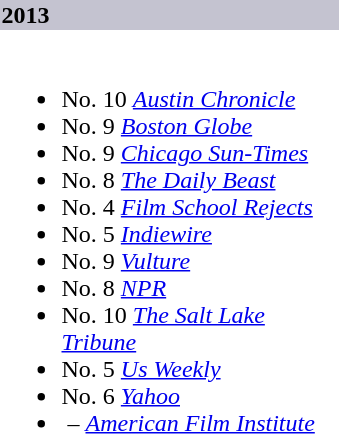<table class="collapsible">
<tr>
<th style="width:14em; background:#C4C3D0; text-align:left">2013</th>
</tr>
<tr>
<td colspan=2><br><ul><li>No. 10 <em><a href='#'>Austin Chronicle</a></em></li><li>No. 9 <em><a href='#'>Boston Globe</a></em></li><li>No. 9 <em><a href='#'>Chicago Sun-Times</a></em></li><li>No. 8 <em><a href='#'>The Daily Beast</a></em></li><li>No. 4 <em><a href='#'>Film School Rejects</a></em></li><li>No. 5 <em><a href='#'>Indiewire</a></em></li><li>No. 9 <em><a href='#'>Vulture</a></em></li><li>No. 8 <em><a href='#'>NPR</a></em></li><li>No. 10 <em><a href='#'>The Salt Lake Tribune</a></em></li><li>No. 5 <em><a href='#'>Us Weekly</a></em></li><li>No. 6 <em><a href='#'>Yahoo</a></em></li><li> – <em><a href='#'>American Film Institute</a></em></li></ul></td>
</tr>
</table>
